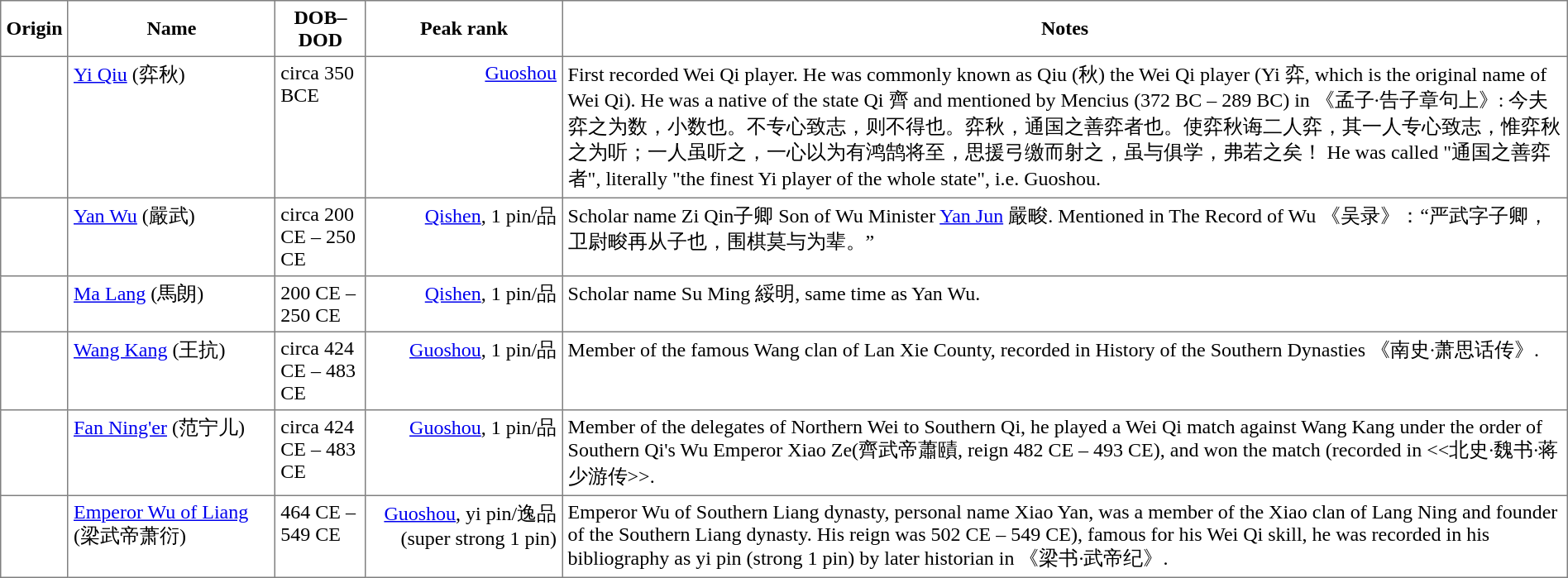<table class="toccolours" border="1" cellpadding="4" cellspacing="0" style="border-collapse: collapse; margin:0;">
<tr>
<th>Origin</th>
<th>Name</th>
<th>DOB–DOD</th>
<th>Peak rank</th>
<th>Notes</th>
</tr>
<tr valign="top">
<td></td>
<td style="white-space:nowrap"><a href='#'>Yi Qiu</a> (弈秋)</td>
<td>circa 350 BCE</td>
<td align="right" style="white-space:nowrap"><a href='#'>Guoshou</a></td>
<td>First recorded Wei Qi player. He was commonly known as Qiu (秋) the Wei Qi player (Yi 弈, which is the original name of Wei Qi). He was a native of the state Qi 齊 and mentioned by Mencius (372 BC – 289 BC) in 《孟子·告子章句上》: 今夫弈之为数，小数也。不专心致志，则不得也。弈秋，通国之善弈者也。使弈秋诲二人弈，其一人专心致志，惟弈秋之为听；一人虽听之，一心以为有鸿鹄将至，思援弓缴而射之，虽与俱学，弗若之矣！ He was called "通国之善弈者", literally "the finest Yi player of the whole state", i.e. Guoshou.</td>
</tr>
<tr valign="top">
<td></td>
<td style="white-space:nowrap"><a href='#'>Yan Wu</a> (嚴武)</td>
<td>circa 200 CE – 250 CE</td>
<td align="right" style="white-space:nowrap"><a href='#'>Qishen</a>, 1 pin/品</td>
<td>Scholar name Zi Qin子卿 Son of Wu Minister <a href='#'>Yan Jun</a> 嚴畯. Mentioned in The Record of Wu 《吴录》：“严武字子卿，卫尉畯再从子也，围棋莫与为辈。”</td>
</tr>
<tr valign="top">
<td></td>
<td style="white-space:nowrap"><a href='#'>Ma Lang</a> (馬朗)</td>
<td>200 CE – 250 CE</td>
<td align="right" style="white-space:nowrap"><a href='#'>Qishen</a>, 1 pin/品</td>
<td>Scholar name Su Ming 綏明, same time as Yan Wu.</td>
</tr>
<tr valign="top">
<td></td>
<td style="white-space:nowrap"><a href='#'>Wang Kang</a> (王抗)</td>
<td>circa 424 CE – 483 CE</td>
<td align="right" style="white-space:nowrap"><a href='#'>Guoshou</a>, 1 pin/品</td>
<td>Member of the famous Wang clan of Lan Xie County, recorded in History of the Southern Dynasties 《南史·萧思话传》.</td>
</tr>
<tr valign="top">
<td></td>
<td style="white-space:nowrap"><a href='#'>Fan Ning'er</a> (范宁儿)</td>
<td>circa 424 CE – 483 CE</td>
<td align="right" style="white-space:nowrap"><a href='#'>Guoshou</a>, 1 pin/品</td>
<td>Member of the delegates of Northern Wei to Southern Qi, he played a Wei Qi match against Wang Kang under the order of Southern Qi's Wu Emperor Xiao Ze(齊武帝蕭賾, reign 482 CE – 493 CE), and won the match (recorded in <<北史·魏书·蒋少游传>>.</td>
</tr>
<tr valign="top">
<td></td>
<td><a href='#'>Emperor Wu of Liang</a> (梁武帝萧衍)</td>
<td>464 CE – 549 CE</td>
<td align="right"><a href='#'>Guoshou</a>, yi pin/逸品 (super strong 1 pin)</td>
<td>Emperor Wu of Southern Liang dynasty, personal name Xiao Yan, was a member of the Xiao clan of Lang Ning and founder of the Southern Liang dynasty. His reign was 502 CE – 549 CE), famous for his Wei Qi skill, he was recorded in his bibliography as yi pin (strong 1 pin) by later historian in 《梁书·武帝纪》.</td>
</tr>
</table>
